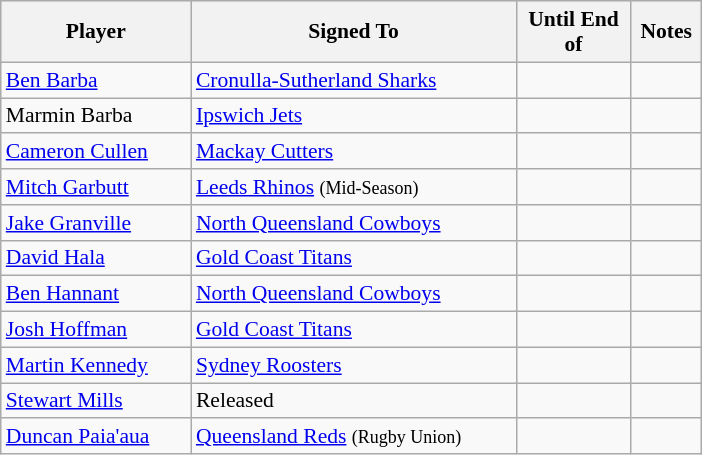<table class="wikitable" style="font-size:90%">
<tr bgcolor="#efefef">
<th width="120">Player</th>
<th width="210">Signed To</th>
<th width="70">Until End of</th>
<th width="40">Notes</th>
</tr>
<tr>
<td><a href='#'>Ben Barba</a></td>
<td> <a href='#'>Cronulla-Sutherland Sharks</a></td>
<td></td>
<td></td>
</tr>
<tr>
<td>Marmin Barba</td>
<td> <a href='#'>Ipswich Jets</a></td>
<td></td>
<td></td>
</tr>
<tr>
<td><a href='#'>Cameron Cullen</a></td>
<td> <a href='#'>Mackay Cutters</a></td>
<td></td>
<td></td>
</tr>
<tr>
<td><a href='#'>Mitch Garbutt</a></td>
<td> <a href='#'>Leeds Rhinos</a> <small>(Mid-Season)</small></td>
<td></td>
<td></td>
</tr>
<tr>
<td><a href='#'>Jake Granville</a></td>
<td> <a href='#'>North Queensland Cowboys</a></td>
<td></td>
<td></td>
</tr>
<tr>
<td><a href='#'>David Hala</a></td>
<td> <a href='#'>Gold Coast Titans</a></td>
<td></td>
<td></td>
</tr>
<tr>
<td><a href='#'>Ben Hannant</a></td>
<td> <a href='#'>North Queensland Cowboys</a></td>
<td></td>
<td></td>
</tr>
<tr>
<td><a href='#'>Josh Hoffman</a></td>
<td> <a href='#'>Gold Coast Titans</a></td>
<td></td>
<td></td>
</tr>
<tr>
<td><a href='#'>Martin Kennedy</a></td>
<td> <a href='#'>Sydney Roosters</a></td>
<td></td>
<td></td>
</tr>
<tr>
<td><a href='#'>Stewart Mills</a></td>
<td>Released</td>
<td></td>
<td></td>
</tr>
<tr>
<td><a href='#'>Duncan Paia'aua</a></td>
<td><a href='#'>Queensland Reds</a> <small>(Rugby Union)</small></td>
<td></td>
<td></td>
</tr>
</table>
